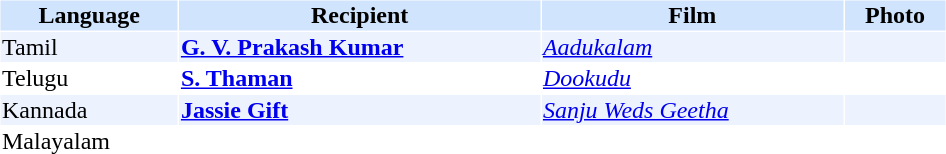<table cellspacing="1" cellpadding="1" border="0" style="width:50%;">
<tr style="background:#d1e4fd;">
<th>Language</th>
<th>Recipient</th>
<th>Film</th>
<th>Photo</th>
</tr>
<tr style="background:#edf3fe;">
<td>Tamil</td>
<td><strong><a href='#'>G. V. Prakash Kumar</a></strong></td>
<td><em><a href='#'>Aadukalam</a></em></td>
<td></td>
</tr>
<tr>
<td>Telugu</td>
<td><strong><a href='#'>S. Thaman</a></strong></td>
<td><em><a href='#'>Dookudu</a></em></td>
<td></td>
</tr>
<tr style="background:#edf3fe;">
<td>Kannada</td>
<td><strong><a href='#'>Jassie Gift</a></strong></td>
<td><em><a href='#'>Sanju Weds Geetha</a></em></td>
<td></td>
</tr>
<tr>
<td>Malayalam</td>
<td><strong></strong></td>
<td><em></em></td>
</tr>
</table>
